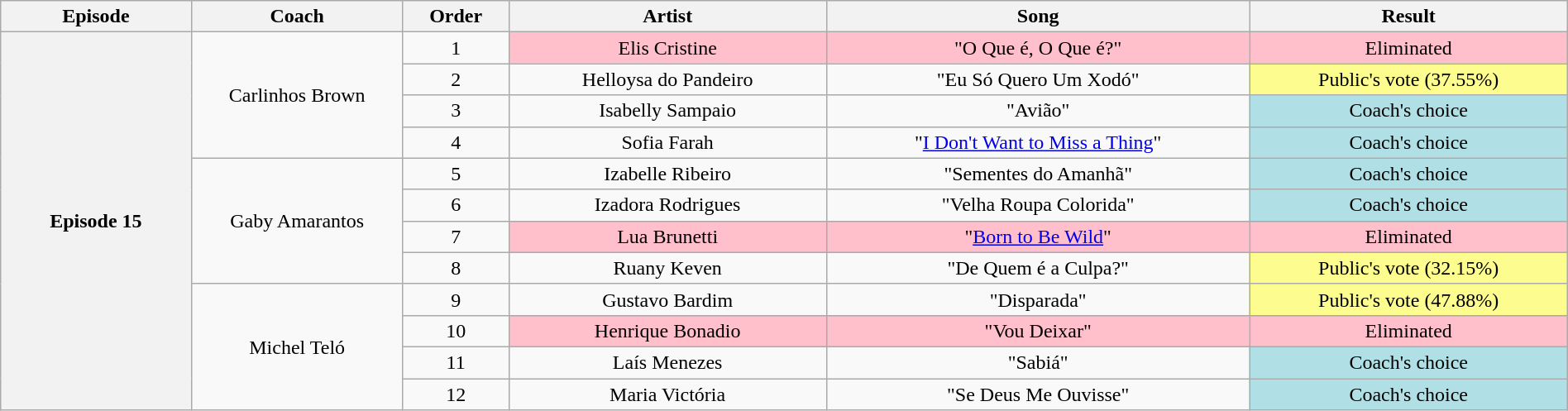<table class="wikitable" style="text-align:center; width:100%;">
<tr>
<th scope="col" width="09%">Episode</th>
<th scope="col" width="10%">Coach</th>
<th scope="col" width="05%">Order</th>
<th scope="col" width="15%">Artist</th>
<th scope="col" width="20%">Song</th>
<th scope="col" width="15%">Result</th>
</tr>
<tr>
<th scope="col" rowspan=12>Episode 15<br></th>
<td rowspan="4">Carlinhos Brown</td>
<td>1</td>
<td bgcolor=FFC0CB>Elis Cristine</td>
<td bgcolor=FFC0CB>"O Que é, O Que é?"</td>
<td bgcolor=FFC0CB>Eliminated</td>
</tr>
<tr>
<td>2</td>
<td>Helloysa do Pandeiro</td>
<td>"Eu Só Quero Um Xodó"</td>
<td bgcolor=FDFC8F>Public's vote (37.55%)</td>
</tr>
<tr>
<td>3</td>
<td>Isabelly Sampaio</td>
<td>"Avião"</td>
<td bgcolor=B0E0E6>Coach's choice</td>
</tr>
<tr>
<td>4</td>
<td>Sofia Farah</td>
<td>"<a href='#'>I Don't Want to Miss a Thing</a>"</td>
<td bgcolor=B0E0E6>Coach's choice</td>
</tr>
<tr>
<td rowspan="4">Gaby Amarantos</td>
<td>5</td>
<td>Izabelle Ribeiro</td>
<td>"Sementes do Amanhã"</td>
<td bgcolor=B0E0E6>Coach's choice</td>
</tr>
<tr>
<td>6</td>
<td>Izadora Rodrigues</td>
<td>"Velha Roupa Colorida"</td>
<td bgcolor=B0E0E6>Coach's choice</td>
</tr>
<tr>
<td>7</td>
<td bgcolor=FFC0CB>Lua Brunetti</td>
<td bgcolor=FFC0CB>"<a href='#'>Born to Be Wild</a>"</td>
<td bgcolor=FFC0CB>Eliminated</td>
</tr>
<tr>
<td>8</td>
<td>Ruany Keven</td>
<td>"De Quem é a Culpa?"</td>
<td bgcolor=FDFC8F>Public's vote (32.15%)</td>
</tr>
<tr>
<td rowspan="4">Michel Teló</td>
<td>9</td>
<td>Gustavo Bardim</td>
<td>"Disparada"</td>
<td bgcolor=FDFC8F>Public's vote (47.88%)</td>
</tr>
<tr>
<td>10</td>
<td bgcolor=FFC0CB>Henrique Bonadio</td>
<td bgcolor=FFC0CB>"Vou Deixar"</td>
<td bgcolor=FFC0CB>Eliminated</td>
</tr>
<tr>
<td>11</td>
<td>Laís Menezes</td>
<td>"Sabiá"</td>
<td bgcolor=B0E0E6>Coach's choice</td>
</tr>
<tr>
<td>12</td>
<td>Maria Victória</td>
<td>"Se Deus Me Ouvisse"</td>
<td bgcolor=B0E0E6>Coach's choice</td>
</tr>
</table>
